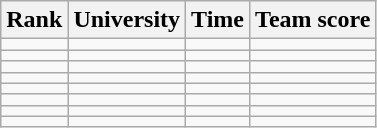<table class="wikitable sortable" style="text-align:center">
<tr>
<th>Rank</th>
<th>University</th>
<th>Time</th>
<th>Team score</th>
</tr>
<tr>
<td></td>
<td align=left></td>
<td></td>
<td></td>
</tr>
<tr>
<td></td>
<td align=left></td>
<td></td>
<td></td>
</tr>
<tr>
<td></td>
<td align=left></td>
<td></td>
<td></td>
</tr>
<tr>
<td></td>
<td align=left></td>
<td></td>
<td></td>
</tr>
<tr>
<td></td>
<td align=left></td>
<td></td>
<td></td>
</tr>
<tr>
<td></td>
<td align=left></td>
<td></td>
<td></td>
</tr>
<tr>
<td></td>
<td align=left></td>
<td></td>
<td></td>
</tr>
<tr>
<td></td>
<td align=left></td>
<td></td>
<td></td>
</tr>
</table>
